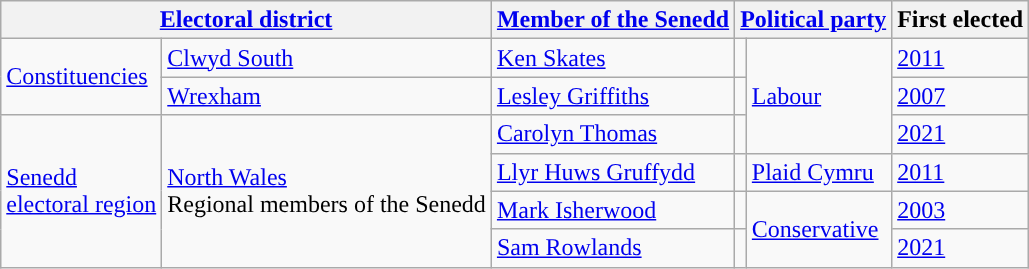<table class="wikitable sortable">
<tr>
<th colspan="2"><a href='#'>Electoral district</a></th>
<th><a href='#'>Member of the Senedd</a></th>
<th colspan="2" style="vertical-align:top;"><a href='#'>Political party</a></th>
<th>First elected</th>
</tr>
<tr>
<td rowspan="2"><a href='#'>Constituencies</a></td>
<td><a href='#'>Clwyd South</a></td>
<td><a href='#'>Ken Skates</a></td>
<td style="color:inherit;background:"></td>
<td rowspan="3"><a href='#'>Labour</a></td>
<td><a href='#'>2011</a></td>
</tr>
<tr>
<td><a href='#'>Wrexham</a></td>
<td><a href='#'>Lesley Griffiths</a></td>
<td style="color:inherit;background:"></td>
<td><a href='#'>2007</a></td>
</tr>
<tr>
<td rowspan="4"><a href='#'>Senedd</a><br><a href='#'>electoral region</a></td>
<td rowspan="4"><a href='#'>North Wales</a><br>Regional members of the Senedd</td>
<td><a href='#'>Carolyn Thomas</a></td>
<td style="color:inherit;background:"></td>
<td><a href='#'>2021</a></td>
</tr>
<tr>
<td><a href='#'>Llyr Huws Gruffydd</a></td>
<td style="color:inherit;background:"></td>
<td><a href='#'>Plaid Cymru</a></td>
<td><a href='#'>2011</a></td>
</tr>
<tr>
<td><a href='#'>Mark Isherwood</a></td>
<td style="color:inherit;background:"></td>
<td rowspan="2"><a href='#'>Conservative</a></td>
<td><a href='#'>2003</a></td>
</tr>
<tr>
<td><a href='#'>Sam Rowlands</a></td>
<td style="color:inherit;background:"></td>
<td><a href='#'>2021</a></td>
</tr>
</table>
